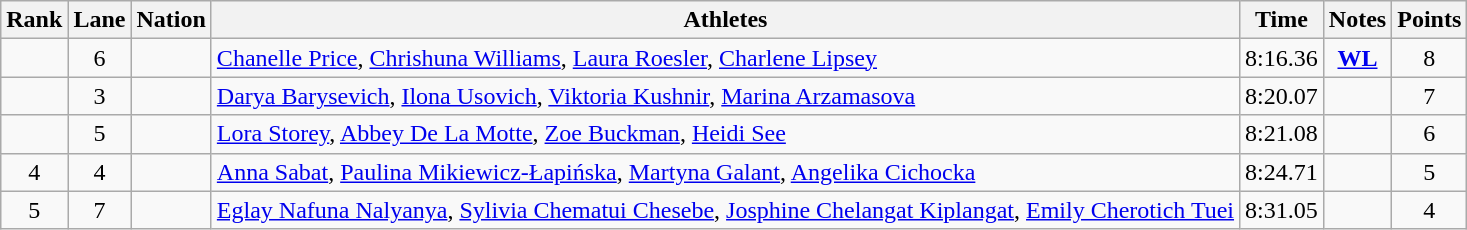<table class="wikitable sortable" style="text-align:center">
<tr>
<th>Rank</th>
<th>Lane</th>
<th>Nation</th>
<th>Athletes</th>
<th>Time</th>
<th>Notes</th>
<th>Points</th>
</tr>
<tr>
<td></td>
<td>6</td>
<td align=left></td>
<td align=left><a href='#'>Chanelle Price</a>, <a href='#'>Chrishuna Williams</a>, <a href='#'>Laura Roesler</a>, <a href='#'>Charlene Lipsey</a></td>
<td>8:16.36</td>
<td><strong><a href='#'>WL</a></strong></td>
<td>8</td>
</tr>
<tr>
<td></td>
<td>3</td>
<td align=left></td>
<td align=left><a href='#'>Darya Barysevich</a>, <a href='#'>Ilona Usovich</a>, <a href='#'>Viktoria Kushnir</a>, <a href='#'>Marina Arzamasova</a></td>
<td>8:20.07</td>
<td><strong></strong></td>
<td>7</td>
</tr>
<tr>
<td></td>
<td>5</td>
<td align=left></td>
<td align=left><a href='#'>Lora Storey</a>, <a href='#'>Abbey De La Motte</a>, <a href='#'>Zoe Buckman</a>, <a href='#'>Heidi See</a></td>
<td>8:21.08</td>
<td><strong></strong></td>
<td>6</td>
</tr>
<tr>
<td>4</td>
<td>4</td>
<td align=left></td>
<td align=left><a href='#'>Anna Sabat</a>, <a href='#'>Paulina Mikiewicz-Łapińska</a>, <a href='#'>Martyna Galant</a>, <a href='#'>Angelika Cichocka</a></td>
<td>8:24.71</td>
<td><strong></strong></td>
<td>5</td>
</tr>
<tr>
<td>5</td>
<td>7</td>
<td align=left></td>
<td align=left><a href='#'>Eglay Nafuna Nalyanya</a>, <a href='#'>Sylivia Chematui Chesebe</a>, <a href='#'>Josphine Chelangat Kiplangat</a>, <a href='#'>Emily Cherotich Tuei</a></td>
<td>8:31.05</td>
<td><strong></strong></td>
<td>4</td>
</tr>
</table>
